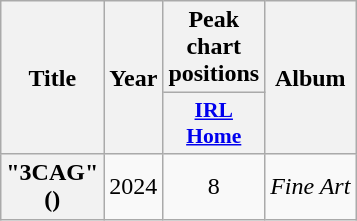<table class="wikitable plainrowheaders" style="text-align:center">
<tr>
<th scope="col" rowspan="2">Title</th>
<th scope="col" rowspan="2">Year</th>
<th scope="col">Peak chart positions</th>
<th scope="col" rowspan="2">Album</th>
</tr>
<tr>
<th scope="col" style="width:3em;font-size:90%"><a href='#'>IRL<br>Home</a><br></th>
</tr>
<tr>
<th scope="row">"3CAG"<br>()</th>
<td>2024</td>
<td>8</td>
<td><em>Fine Art</em></td>
</tr>
</table>
